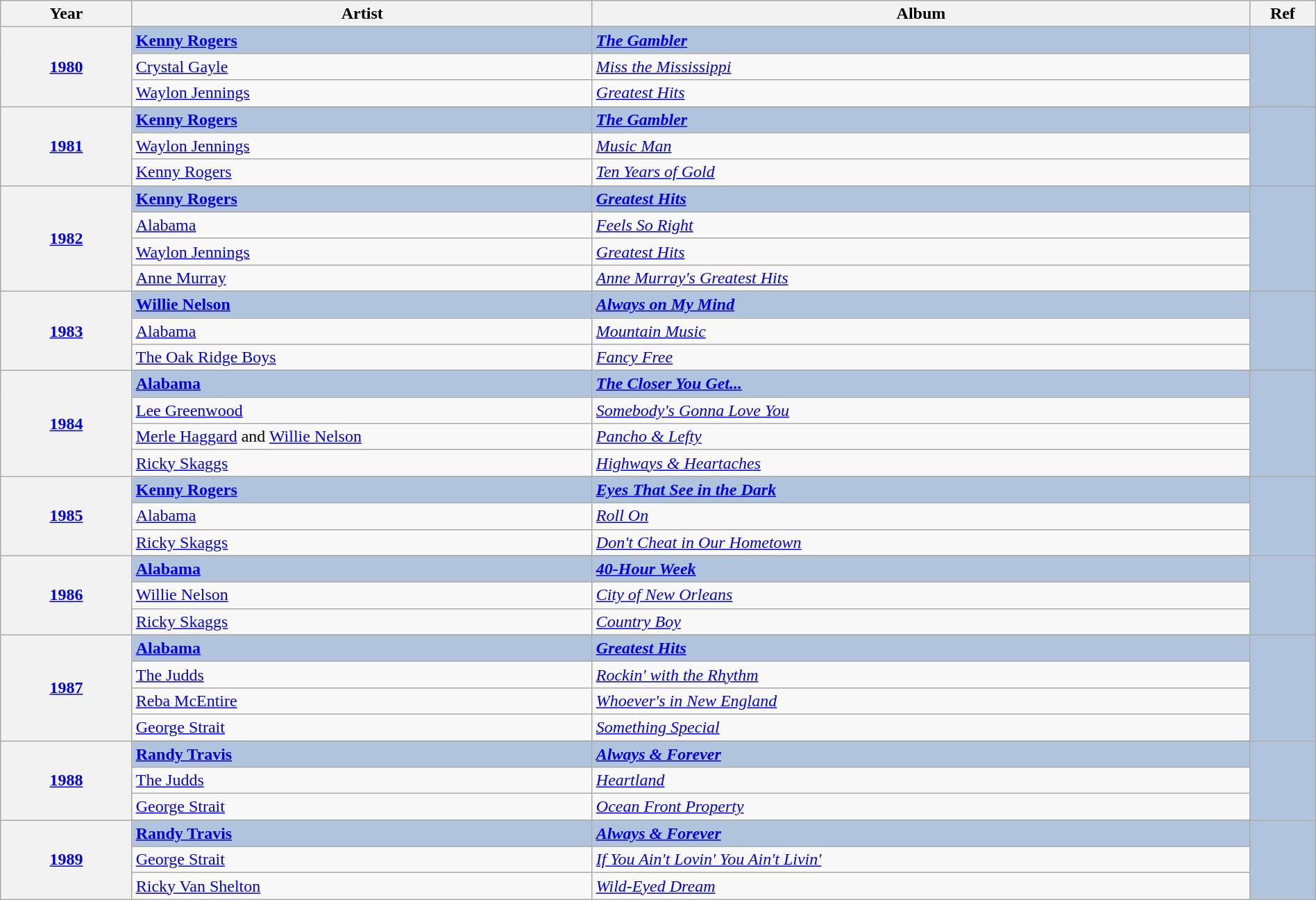<table class="wikitable" width="100%">
<tr>
<th width="10%">Year</th>
<th width="35%">Artist</th>
<th width="50%">Album</th>
<th width="5%">Ref</th>
</tr>
<tr>
<th rowspan="4" align="center"><a href='#'>1980<br></a></th>
</tr>
<tr style="background:#B0C4DE">
<td><strong><a href='#'>Kenny Rogers</a></strong></td>
<td><strong><em><a href='#'>The Gambler</a></em></strong></td>
<td rowspan="4" align="center"></td>
</tr>
<tr>
<td><a href='#'>Crystal Gayle</a></td>
<td><em><a href='#'>Miss the Mississippi</a></em></td>
</tr>
<tr>
<td><a href='#'>Waylon Jennings</a></td>
<td><em><a href='#'>Greatest Hits</a></em></td>
</tr>
<tr>
<th rowspan="4" align="center"><a href='#'>1981<br></a></th>
</tr>
<tr style="background:#B0C4DE">
<td><strong><a href='#'>Kenny Rogers</a></strong></td>
<td><strong><em><a href='#'>The Gambler</a></em></strong></td>
<td rowspan="4" align="center"></td>
</tr>
<tr>
<td><a href='#'>Waylon Jennings</a></td>
<td><em><a href='#'>Music Man</a></em></td>
</tr>
<tr>
<td><a href='#'>Kenny Rogers</a></td>
<td><em><a href='#'>Ten Years of Gold</a></em></td>
</tr>
<tr>
<th rowspan="5" align="center"><a href='#'>1982<br></a></th>
</tr>
<tr style="background:#B0C4DE">
<td><strong><a href='#'>Kenny Rogers</a></strong></td>
<td><strong><em><a href='#'>Greatest Hits</a></em></strong></td>
<td rowspan="5" align="center"></td>
</tr>
<tr>
<td><a href='#'>Alabama</a></td>
<td><em><a href='#'>Feels So Right</a></em></td>
</tr>
<tr>
<td><a href='#'>Waylon Jennings</a></td>
<td><em><a href='#'>Greatest Hits</a></em></td>
</tr>
<tr>
<td><a href='#'>Anne Murray</a></td>
<td><em><a href='#'>Anne Murray's Greatest Hits</a></em></td>
</tr>
<tr>
<th rowspan="4" align="center"><a href='#'>1983<br></a></th>
</tr>
<tr style="background:#B0C4DE">
<td><strong><a href='#'>Willie Nelson</a></strong></td>
<td><strong><em><a href='#'>Always on My Mind</a></em></strong></td>
<td rowspan="4" align="center"></td>
</tr>
<tr>
<td><a href='#'>Alabama</a></td>
<td><em><a href='#'>Mountain Music</a></em></td>
</tr>
<tr>
<td><a href='#'>The Oak Ridge Boys</a></td>
<td><em><a href='#'>Fancy Free</a></em></td>
</tr>
<tr>
<th rowspan="5" align="center"><a href='#'>1984<br></a></th>
</tr>
<tr style="background:#B0C4DE">
<td><strong><a href='#'>Alabama</a></strong></td>
<td><strong><em><a href='#'>The Closer You Get...</a></em></strong></td>
<td rowspan="5" align="center"></td>
</tr>
<tr>
<td><a href='#'>Lee Greenwood</a></td>
<td><em><a href='#'>Somebody's Gonna Love You</a></em></td>
</tr>
<tr>
<td><a href='#'>Merle Haggard</a> and <a href='#'>Willie Nelson</a></td>
<td><em><a href='#'>Pancho & Lefty</a></em></td>
</tr>
<tr>
<td><a href='#'>Ricky Skaggs</a></td>
<td><em><a href='#'>Highways & Heartaches</a></em></td>
</tr>
<tr>
<th rowspan="4" align="center"><a href='#'>1985<br></a></th>
</tr>
<tr style="background:#B0C4DE">
<td><strong><a href='#'>Kenny Rogers</a></strong></td>
<td><strong><em><a href='#'>Eyes That See in the Dark</a></em></strong></td>
<td rowspan="4" align="center"></td>
</tr>
<tr>
<td><a href='#'>Alabama</a></td>
<td><em><a href='#'>Roll On</a></em></td>
</tr>
<tr>
<td><a href='#'>Ricky Skaggs</a></td>
<td><em><a href='#'>Don't Cheat in Our Hometown</a></em></td>
</tr>
<tr>
<th rowspan="4" align="center"><a href='#'>1986<br></a></th>
</tr>
<tr style="background:#B0C4DE">
<td><strong><a href='#'>Alabama</a></strong></td>
<td><strong><em><a href='#'>40-Hour Week</a></em></strong></td>
<td rowspan="4" align="center"></td>
</tr>
<tr>
<td><a href='#'>Willie Nelson</a></td>
<td><em><a href='#'>City of New Orleans</a></em></td>
</tr>
<tr>
<td><a href='#'>Ricky Skaggs</a></td>
<td><em><a href='#'>Country Boy</a></em></td>
</tr>
<tr>
<th rowspan="5" align="center"><a href='#'>1987<br></a></th>
</tr>
<tr style="background:#B0C4DE">
<td><strong><a href='#'>Alabama</a></strong></td>
<td><strong><em><a href='#'>Greatest Hits</a></em></strong></td>
<td rowspan="5" align="center"></td>
</tr>
<tr>
<td><a href='#'>The Judds</a></td>
<td><em><a href='#'>Rockin' with the Rhythm</a></em></td>
</tr>
<tr>
<td><a href='#'>Reba McEntire</a></td>
<td><em><a href='#'>Whoever's in New England</a></em></td>
</tr>
<tr>
<td><a href='#'>George Strait</a></td>
<td><em><a href='#'>Something Special</a></em></td>
</tr>
<tr>
<th rowspan="4" align="center"><a href='#'>1988<br></a></th>
</tr>
<tr style="background:#B0C4DE">
<td><strong><a href='#'>Randy Travis</a></strong></td>
<td><strong><em><a href='#'>Always & Forever</a></em></strong></td>
<td rowspan="4" align="center"></td>
</tr>
<tr>
<td><a href='#'>The Judds</a></td>
<td><em><a href='#'>Heartland</a></em></td>
</tr>
<tr>
<td><a href='#'>George Strait</a></td>
<td><em><a href='#'>Ocean Front Property</a></em></td>
</tr>
<tr>
<th rowspan="4" align="center"><a href='#'>1989<br></a></th>
</tr>
<tr style="background:#B0C4DE">
<td><strong><a href='#'>Randy Travis</a></strong></td>
<td><strong><em><a href='#'>Always & Forever</a></em></strong></td>
<td rowspan="4" align="center"></td>
</tr>
<tr>
<td><a href='#'>George Strait</a></td>
<td><em><a href='#'>If You Ain't Lovin' You Ain't Livin'</a></em></td>
</tr>
<tr>
<td><a href='#'>Ricky Van Shelton</a></td>
<td><em><a href='#'>Wild-Eyed Dream</a></em></td>
</tr>
</table>
